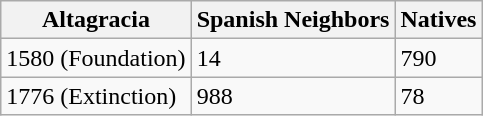<table class="wikitable">
<tr>
<th>Altagracia</th>
<th>Spanish Neighbors</th>
<th>Natives</th>
</tr>
<tr>
<td style="text-align:left">1580 (Foundation)</td>
<td>14</td>
<td>790</td>
</tr>
<tr>
<td style="text-align:left">1776 (Extinction)</td>
<td>988</td>
<td>78</td>
</tr>
</table>
